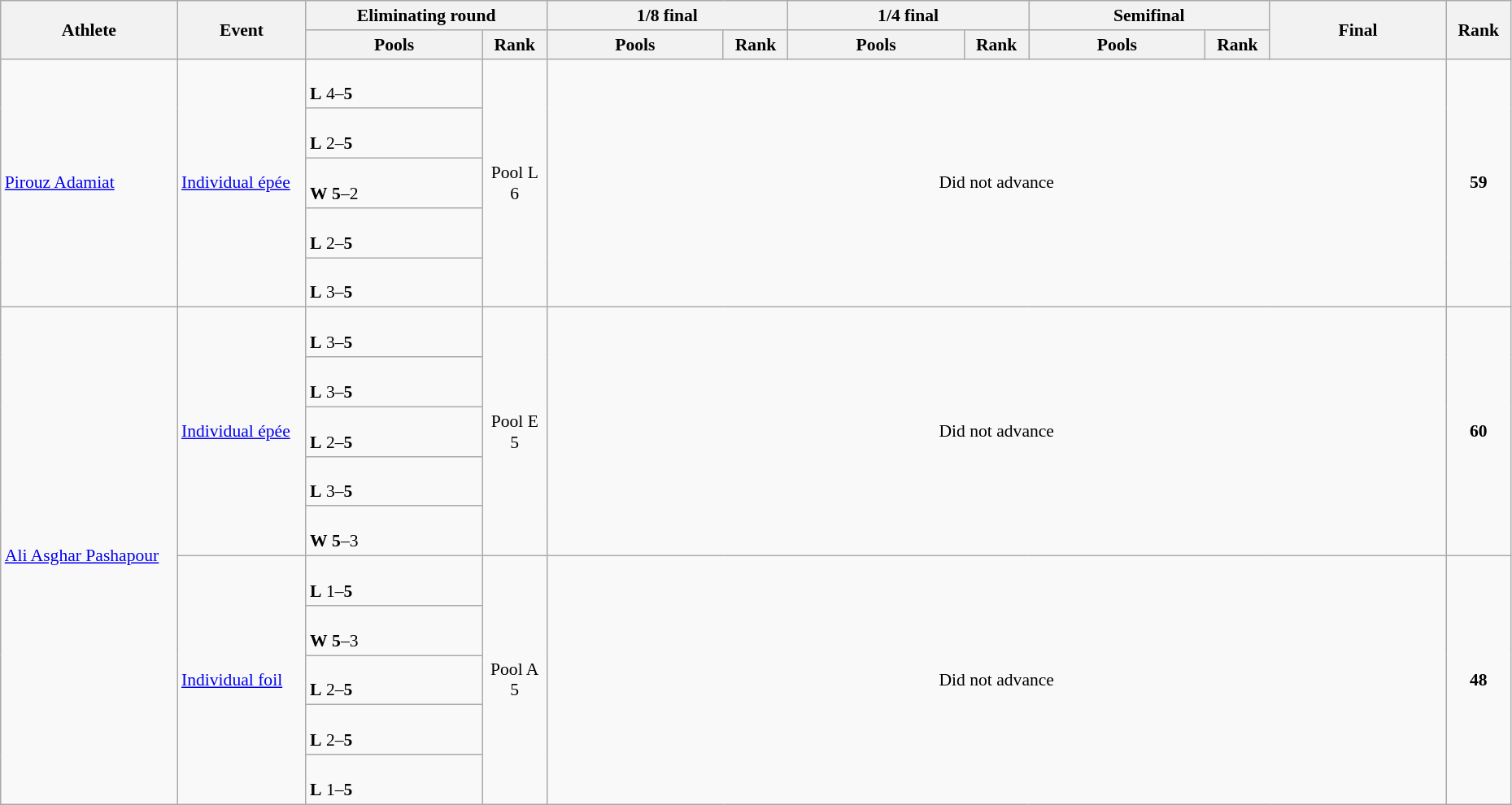<table class="wikitable" width="98%" style="text-align:left; font-size:90%">
<tr>
<th rowspan="2" width="11%">Athlete</th>
<th rowspan="2" width="8%">Event</th>
<th colspan="2">Eliminating round</th>
<th colspan="2">1/8 final</th>
<th colspan="2">1/4 final</th>
<th colspan="2">Semifinal</th>
<th rowspan="2" width="11%">Final</th>
<th rowspan="2" width="4%">Rank</th>
</tr>
<tr>
<th width="11%">Pools</th>
<th width="4%">Rank</th>
<th width="11%">Pools</th>
<th width="4%">Rank</th>
<th width="11%">Pools</th>
<th width="4%">Rank</th>
<th width="11%">Pools</th>
<th width="4%">Rank</th>
</tr>
<tr>
<td rowspan="5"><a href='#'>Pirouz Adamiat</a></td>
<td rowspan="5"><a href='#'>Individual épée</a></td>
<td><br><strong>L</strong> 4–<strong>5</strong></td>
<td rowspan="5" align=center>Pool L<br>6</td>
<td rowspan="5" colspan=7 align=center>Did not advance</td>
<td rowspan="5" align="center"><strong>59</strong></td>
</tr>
<tr>
<td><br><strong>L</strong> 2–<strong>5</strong></td>
</tr>
<tr>
<td><br><strong>W</strong> <strong>5</strong>–2</td>
</tr>
<tr>
<td><br><strong>L</strong> 2–<strong>5</strong></td>
</tr>
<tr>
<td><br><strong>L</strong> 3–<strong>5</strong></td>
</tr>
<tr>
<td rowspan="10"><a href='#'>Ali Asghar Pashapour</a></td>
<td rowspan="5"><a href='#'>Individual épée</a></td>
<td><br><strong>L</strong> 3–<strong>5</strong></td>
<td rowspan="5" align=center>Pool E<br>5</td>
<td rowspan="5" colspan=7 align=center>Did not advance</td>
<td rowspan="5" align="center"><strong>60</strong></td>
</tr>
<tr>
<td><br><strong>L</strong> 3–<strong>5</strong></td>
</tr>
<tr>
<td><br><strong>L</strong> 2–<strong>5</strong></td>
</tr>
<tr>
<td><br><strong>L</strong> 3–<strong>5</strong></td>
</tr>
<tr>
<td><br><strong>W</strong> <strong>5</strong>–3</td>
</tr>
<tr>
<td rowspan="5"><a href='#'>Individual foil</a></td>
<td><br><strong>L</strong> 1–<strong>5</strong></td>
<td rowspan="5" align=center>Pool A<br>5</td>
<td rowspan="5" colspan=7 align=center>Did not advance</td>
<td rowspan="5" align="center"><strong>48</strong></td>
</tr>
<tr>
<td><br><strong>W</strong> <strong>5</strong>–3</td>
</tr>
<tr>
<td><br><strong>L</strong> 2–<strong>5</strong></td>
</tr>
<tr>
<td><br><strong>L</strong> 2–<strong>5</strong></td>
</tr>
<tr>
<td><br><strong>L</strong> 1–<strong>5</strong></td>
</tr>
</table>
